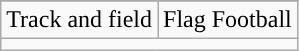<table class="wikitable" style= " ">
<tr>
</tr>
<tr>
<td>Track and field</td>
<td>Flag Football</td>
</tr>
<tr>
<td colspan="2"></td>
</tr>
</table>
